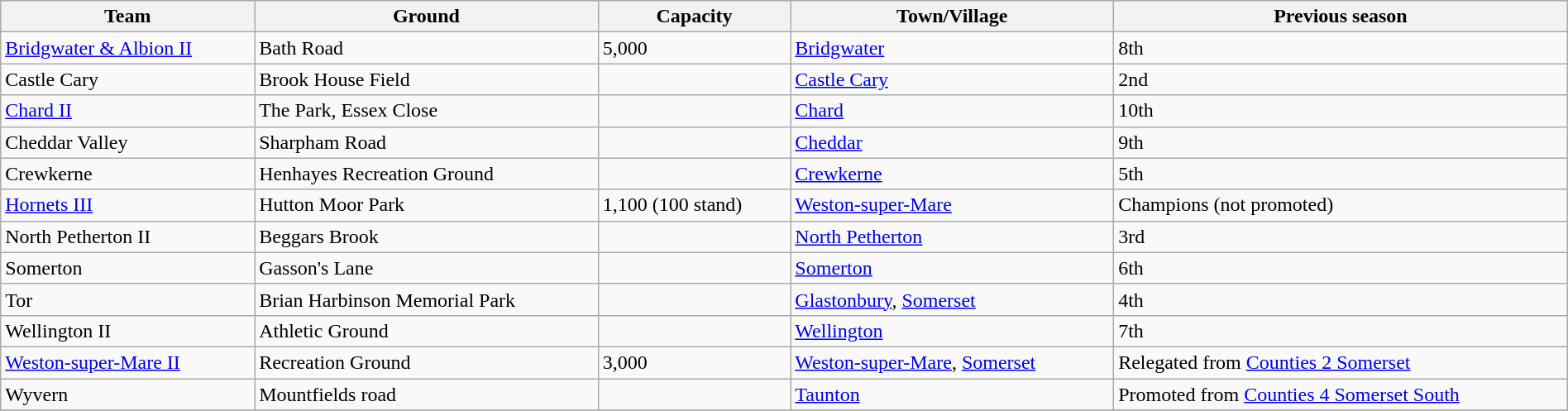<table class="wikitable sortable" width=100%>
<tr>
<th>Team</th>
<th>Ground</th>
<th>Capacity</th>
<th>Town/Village</th>
<th>Previous season</th>
</tr>
<tr>
<td><a href='#'>Bridgwater & Albion II</a></td>
<td>Bath Road</td>
<td>5,000</td>
<td><a href='#'>Bridgwater</a></td>
<td>8th</td>
</tr>
<tr>
<td>Castle Cary</td>
<td>Brook House Field</td>
<td></td>
<td><a href='#'>Castle Cary</a></td>
<td>2nd</td>
</tr>
<tr>
<td><a href='#'>Chard II</a></td>
<td>The Park, Essex Close</td>
<td></td>
<td><a href='#'>Chard</a></td>
<td>10th</td>
</tr>
<tr>
<td>Cheddar Valley</td>
<td>Sharpham Road</td>
<td></td>
<td><a href='#'>Cheddar</a></td>
<td>9th</td>
</tr>
<tr>
<td>Crewkerne</td>
<td>Henhayes Recreation Ground</td>
<td></td>
<td><a href='#'>Crewkerne</a></td>
<td>5th</td>
</tr>
<tr>
<td><a href='#'>Hornets III</a></td>
<td>Hutton Moor Park</td>
<td>1,100 (100 stand)</td>
<td><a href='#'>Weston-super-Mare</a></td>
<td>Champions (not promoted)</td>
</tr>
<tr>
<td>North Petherton II</td>
<td>Beggars Brook</td>
<td></td>
<td><a href='#'>North Petherton</a></td>
<td>3rd</td>
</tr>
<tr>
<td>Somerton</td>
<td>Gasson's Lane</td>
<td></td>
<td><a href='#'>Somerton</a></td>
<td>6th</td>
</tr>
<tr>
<td>Tor</td>
<td>Brian Harbinson Memorial Park</td>
<td></td>
<td><a href='#'>Glastonbury</a>, <a href='#'>Somerset</a></td>
<td>4th</td>
</tr>
<tr>
<td>Wellington II</td>
<td>Athletic Ground</td>
<td></td>
<td><a href='#'>Wellington</a></td>
<td>7th</td>
</tr>
<tr>
<td><a href='#'>Weston-super-Mare II</a></td>
<td>Recreation Ground</td>
<td>3,000</td>
<td><a href='#'>Weston-super-Mare</a>, <a href='#'>Somerset</a></td>
<td>Relegated from <a href='#'>Counties 2 Somerset</a></td>
</tr>
<tr>
<td>Wyvern</td>
<td>Mountfields road</td>
<td></td>
<td><a href='#'>Taunton</a></td>
<td>Promoted from <a href='#'>Counties 4 Somerset South</a></td>
</tr>
<tr>
</tr>
</table>
